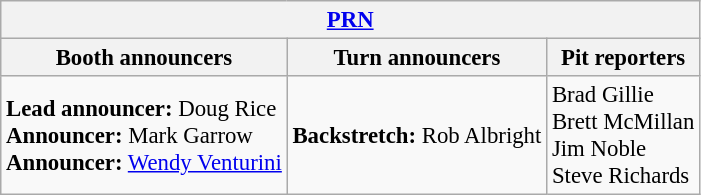<table class="wikitable" style="font-size: 95%">
<tr>
<th colspan="3"><a href='#'>PRN</a></th>
</tr>
<tr>
<th>Booth announcers</th>
<th>Turn announcers</th>
<th>Pit reporters</th>
</tr>
<tr>
<td><strong>Lead announcer:</strong> Doug Rice<br><strong>Announcer:</strong> Mark Garrow<br><strong>Announcer:</strong> <a href='#'>Wendy Venturini</a></td>
<td><strong>Backstretch:</strong> Rob Albright</td>
<td>Brad Gillie<br>Brett McMillan<br>Jim Noble<br>Steve Richards</td>
</tr>
</table>
